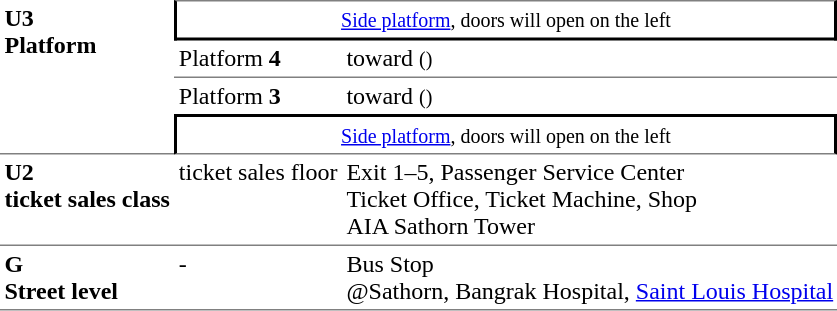<table table border=0 cellspacing=0 cellpadding=3>
<tr>
<td style = "border-bottom:solid 1px gray;" rowspan=4 valign=top><strong>U3<br>Platform<br></strong></td>
<td style = "border-top:solid 1px gray;border-right:solid 2px black;border-left:solid 2px black;border-bottom:solid 2px black;text-align:center;" colspan=2><small><a href='#'>Side platform</a>, doors will open on the left</small></td>
</tr>
<tr>
<td style = "border-bottom:solid 1px gray;">Platform <span><strong>4</strong></span></td>
<td style = "border-bottom:solid 1px gray;"> toward  <small>()</small></td>
</tr>
<tr>
<td>Platform <span><strong>3</strong></span></td>
<td> toward  <small>()</small></td>
</tr>
<tr>
<td style = "border-top:solid 2px black;border-right:solid 2px black;border-left:solid 2px black;border-bottom:solid 1px gray;text-align:center;" colspan=2><small><a href='#'>Side platform</a>, doors will open on the left</small></td>
</tr>
<tr>
<td style = "border-bottom:solid 1px gray;" rowspan=1 valign=top><strong>U2<br>ticket sales class<br></strong></td>
<td style = "border-bottom:solid 1px gray;" valign=top>ticket sales floor</td>
<td style = "border-bottom:solid 1px gray;" valign=top>Exit 1–5, Passenger Service Center<br>Ticket Office, Ticket Machine, Shop<br>AIA Sathorn Tower</td>
</tr>
<tr>
<td style = "border-bottom:solid 1px gray;" rowspan=1 valign=top><strong>G<br>Street level<br></strong></td>
<td style = "border-bottom:solid 1px gray;" valign=top>-</td>
<td style = "border-bottom:solid 1px gray;" valign=top>Bus Stop<br>@Sathorn, Bangrak Hospital, <a href='#'>Saint Louis Hospital</a></td>
</tr>
</table>
